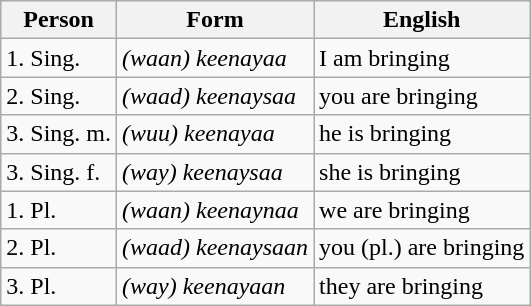<table class="wikitable">
<tr>
<th class="hintergrundfarbe6">Person</th>
<th class="hintergrundfarbe6">Form</th>
<th class="hintergrundfarbe6">English</th>
</tr>
<tr>
<td>1. Sing.</td>
<td><em>(waan) keenayaa</em></td>
<td>I am bringing</td>
</tr>
<tr>
<td>2. Sing.</td>
<td><em>(waad) keenaysaa</em></td>
<td>you are bringing</td>
</tr>
<tr>
<td>3. Sing. m.</td>
<td><em>(wuu) keenayaa</em></td>
<td>he is bringing</td>
</tr>
<tr>
<td>3. Sing. f.</td>
<td><em>(way) keenaysaa</em></td>
<td>she is bringing</td>
</tr>
<tr>
<td>1. Pl.</td>
<td><em>(waan) keenaynaa</em></td>
<td>we are bringing</td>
</tr>
<tr>
<td>2. Pl.</td>
<td><em>(waad) keenaysaan</em></td>
<td>you (pl.) are bringing</td>
</tr>
<tr>
<td>3. Pl.</td>
<td><em>(way) keenayaan</em></td>
<td>they are bringing</td>
</tr>
</table>
